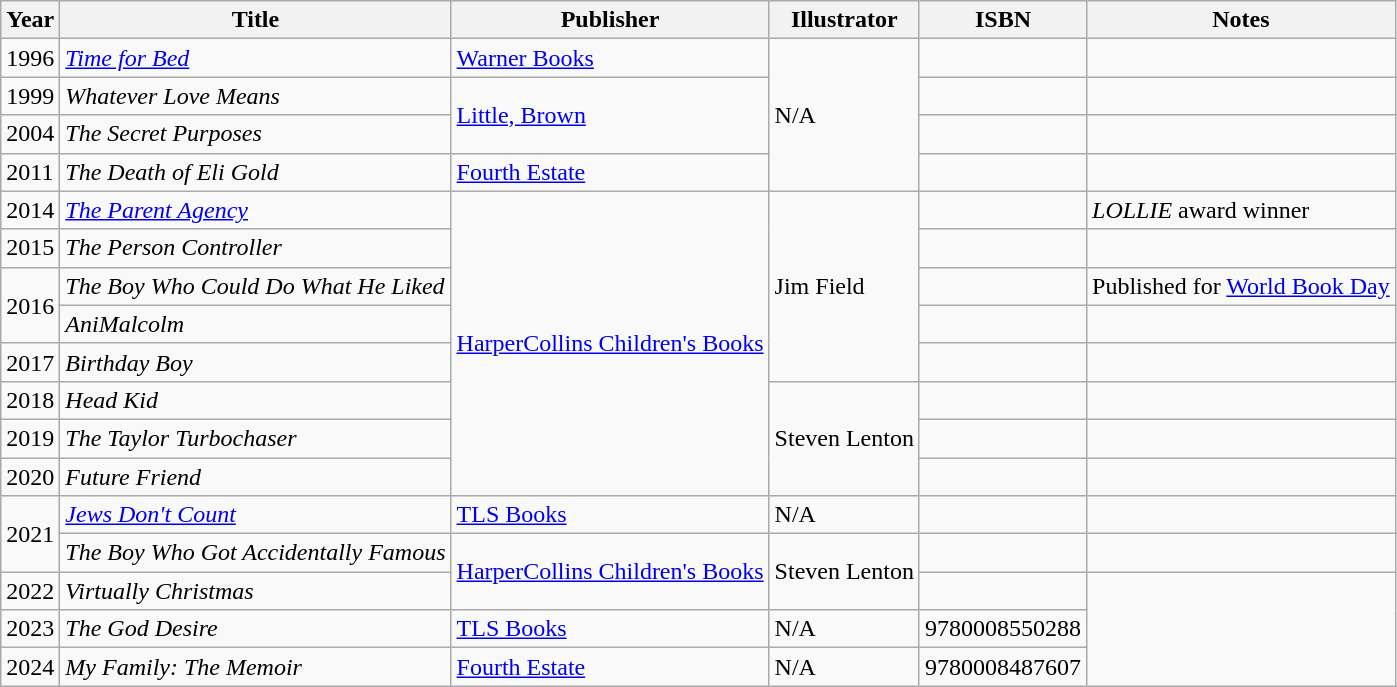<table class="wikitable sortable">
<tr>
<th>Year</th>
<th>Title</th>
<th>Publisher</th>
<th>Illustrator</th>
<th class=unsortable>ISBN</th>
<th class=unsortable>Notes</th>
</tr>
<tr>
<td>1996</td>
<td><em><a href='#'>Time for Bed</a></em></td>
<td><a href='#'>Warner Books</a></td>
<td rowspan="4">N/A</td>
<td></td>
<td></td>
</tr>
<tr>
<td>1999</td>
<td><em>Whatever Love Means</em></td>
<td rowspan="2"><a href='#'>Little, Brown</a></td>
<td></td>
<td></td>
</tr>
<tr>
<td>2004</td>
<td><em>The Secret Purposes</em></td>
<td></td>
<td></td>
</tr>
<tr>
<td>2011</td>
<td><em>The Death of Eli Gold</em></td>
<td><a href='#'>Fourth Estate</a></td>
<td></td>
<td></td>
</tr>
<tr>
<td>2014</td>
<td><em><a href='#'>The Parent Agency</a></em></td>
<td rowspan="8"><a href='#'>HarperCollins Children's Books</a></td>
<td rowspan="5">Jim Field</td>
<td></td>
<td><em>LOLLIE</em> award winner</td>
</tr>
<tr>
<td>2015</td>
<td><em>The Person Controller</em></td>
<td></td>
<td></td>
</tr>
<tr>
<td rowspan="2">2016</td>
<td><em>The Boy Who Could Do What He Liked</em></td>
<td></td>
<td>Published for <a href='#'>World Book Day</a></td>
</tr>
<tr>
<td><em>AniMalcolm</em></td>
<td></td>
<td></td>
</tr>
<tr>
<td>2017</td>
<td><em>Birthday Boy</em></td>
<td></td>
<td></td>
</tr>
<tr>
<td>2018</td>
<td><em>Head Kid</em></td>
<td rowspan="3">Steven Lenton</td>
<td></td>
<td></td>
</tr>
<tr>
<td>2019</td>
<td><em>The Taylor Turbochaser</em></td>
<td></td>
<td></td>
</tr>
<tr>
<td>2020</td>
<td><em>Future Friend</em></td>
<td></td>
<td></td>
</tr>
<tr>
<td rowspan="2">2021</td>
<td><em><a href='#'>Jews Don't Count</a></em></td>
<td rowspan="1"><a href='#'>TLS Books</a></td>
<td>N/A</td>
<td></td>
<td></td>
</tr>
<tr>
<td><em>The Boy Who Got Accidentally Famous</em></td>
<td rowspan="2"><a href='#'>HarperCollins Children's Books</a></td>
<td rowspan="2">Steven Lenton</td>
<td></td>
<td></td>
</tr>
<tr>
<td>2022</td>
<td><em>Virtually Christmas</em></td>
<td></td>
</tr>
<tr>
<td>2023</td>
<td><em>The God Desire</em></td>
<td><a href='#'>TLS Books</a></td>
<td>N/A</td>
<td>9780008550288</td>
</tr>
<tr>
<td>2024</td>
<td><em>My Family: The Memoir</em></td>
<td><a href='#'>Fourth Estate</a></td>
<td>N/A</td>
<td>9780008487607</td>
</tr>
</table>
